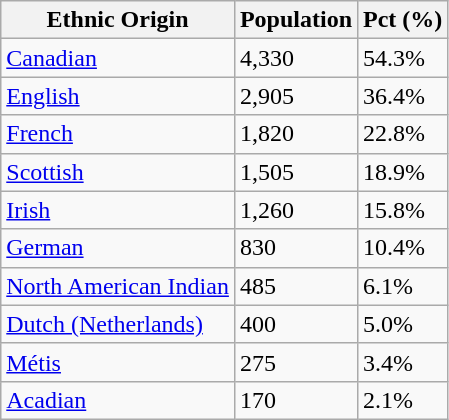<table class="wikitable">
<tr>
<th>Ethnic Origin</th>
<th>Population</th>
<th>Pct (%)</th>
</tr>
<tr>
<td><a href='#'>Canadian</a></td>
<td>4,330</td>
<td>54.3%</td>
</tr>
<tr>
<td><a href='#'>English</a></td>
<td>2,905</td>
<td>36.4%</td>
</tr>
<tr>
<td><a href='#'>French</a></td>
<td>1,820</td>
<td>22.8%</td>
</tr>
<tr>
<td><a href='#'>Scottish</a></td>
<td>1,505</td>
<td>18.9%</td>
</tr>
<tr>
<td><a href='#'>Irish</a></td>
<td>1,260</td>
<td>15.8%</td>
</tr>
<tr>
<td><a href='#'>German</a></td>
<td>830</td>
<td>10.4%</td>
</tr>
<tr>
<td><a href='#'>North American Indian</a></td>
<td>485</td>
<td>6.1%</td>
</tr>
<tr>
<td><a href='#'>Dutch (Netherlands)</a></td>
<td>400</td>
<td>5.0%</td>
</tr>
<tr>
<td><a href='#'>Métis</a></td>
<td>275</td>
<td>3.4%</td>
</tr>
<tr>
<td><a href='#'>Acadian</a></td>
<td>170</td>
<td>2.1%</td>
</tr>
</table>
